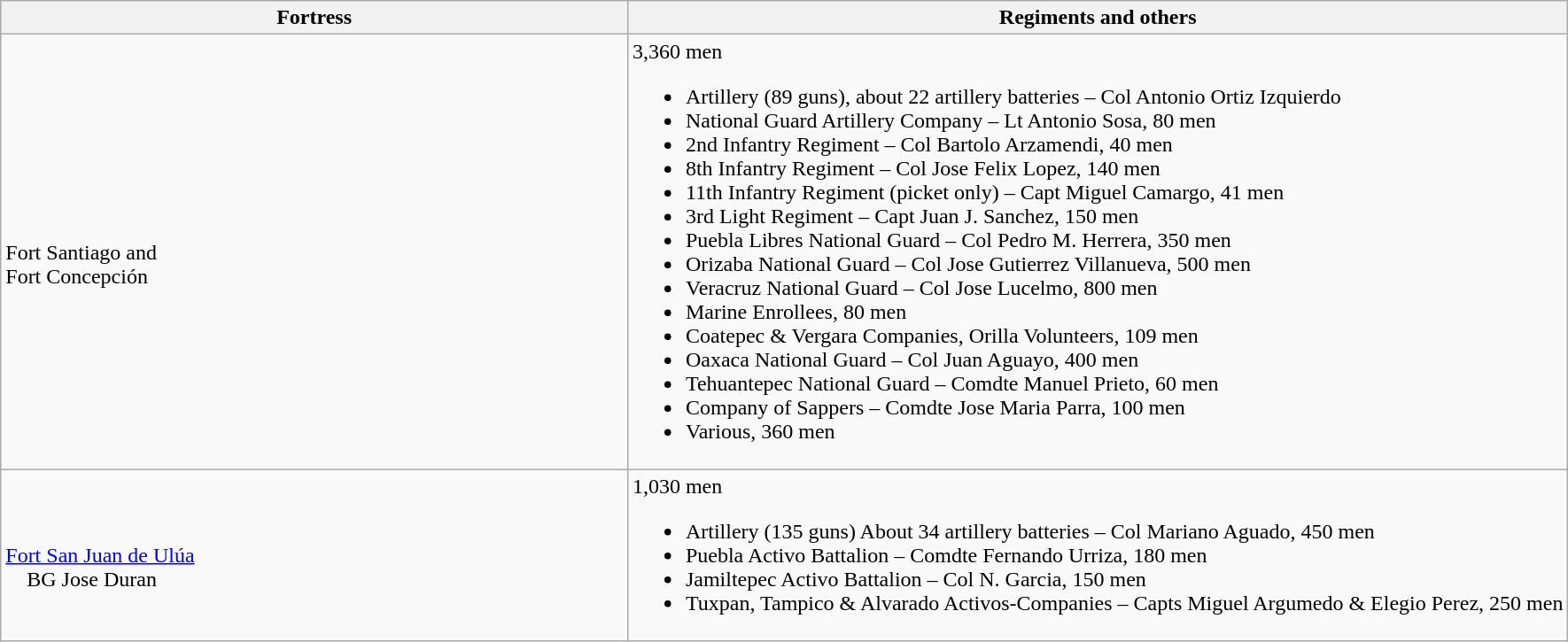<table class="wikitable">
<tr>
<th width=40%>Fortress</th>
<th width=60%>Regiments and others</th>
</tr>
<tr>
<td rowspan=1><br>Fort Santiago and<br>
Fort Concepción</td>
<td>3,360 men<br><ul><li>Artillery (89 guns), about 22 artillery batteries – Col Antonio Ortiz Izquierdo</li><li>National Guard Artillery Company – Lt Antonio Sosa, 80 men</li><li>2nd Infantry Regiment – Col Bartolo Arzamendi, 40 men</li><li>8th Infantry Regiment – Col Jose Felix Lopez, 140 men</li><li>11th Infantry Regiment (picket only) – Capt Miguel Camargo, 41 men</li><li>3rd Light Regiment – Capt Juan J. Sanchez, 150 men</li><li>Puebla Libres National Guard – Col Pedro M. Herrera, 350 men</li><li>Orizaba National Guard – Col Jose Gutierrez Villanueva, 500 men</li><li>Veracruz National Guard – Col Jose Lucelmo, 800 men</li><li>Marine Enrollees, 80 men</li><li>Coatepec & Vergara Companies, Orilla Volunteers, 109 men</li><li>Oaxaca National Guard – Col Juan Aguayo, 400 men</li><li>Tehuantepec National Guard – Comdte Manuel Prieto, 60 men</li><li>Company of Sappers – Comdte Jose Maria Parra, 100 men</li><li>Various, 360 men</li></ul></td>
</tr>
<tr>
<td rowspan=1><br><a href='#'>Fort San Juan de Ulúa</a>
<br>   
BG Jose Duran</td>
<td>1,030 men<br><ul><li>Artillery (135 guns) About 34 artillery batteries – Col Mariano Aguado, 450 men</li><li>Puebla Activo Battalion – Comdte Fernando Urriza, 180 men</li><li>Jamiltepec Activo Battalion – Col N. Garcia, 150 men</li><li>Tuxpan, Tampico & Alvarado Activos-Companies – Capts Miguel Argumedo & Elegio Perez, 250 men</li></ul></td>
</tr>
</table>
